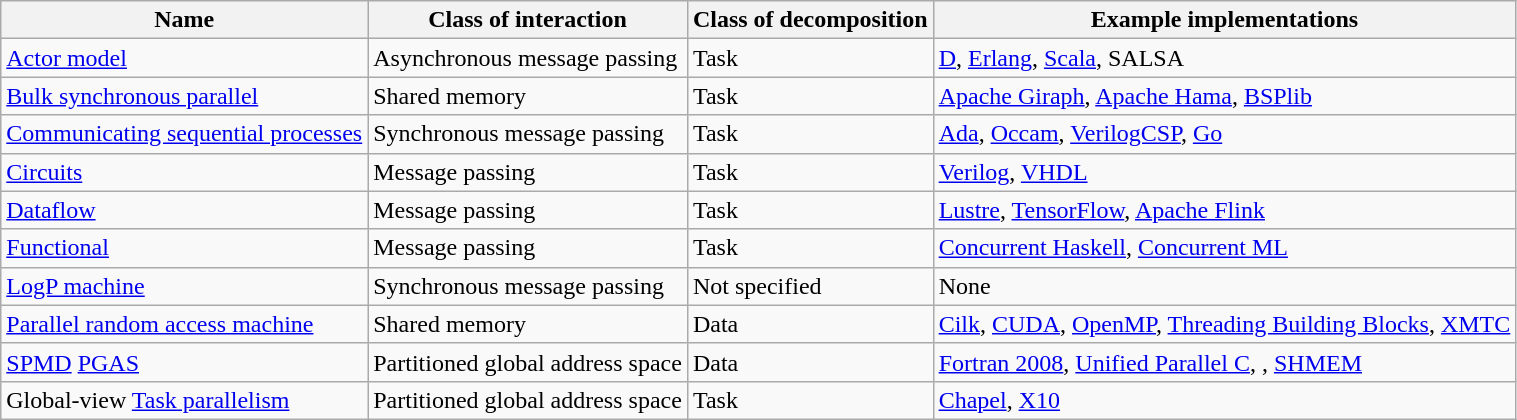<table class="wikitable">
<tr>
<th>Name</th>
<th>Class of interaction</th>
<th>Class of decomposition</th>
<th>Example implementations</th>
</tr>
<tr>
<td><a href='#'>Actor model</a></td>
<td>Asynchronous message passing</td>
<td>Task</td>
<td><a href='#'>D</a>, <a href='#'>Erlang</a>, <a href='#'>Scala</a>, SALSA</td>
</tr>
<tr>
<td><a href='#'>Bulk synchronous parallel</a></td>
<td>Shared memory</td>
<td>Task</td>
<td><a href='#'>Apache Giraph</a>, <a href='#'>Apache Hama</a>, <a href='#'>BSPlib</a></td>
</tr>
<tr>
<td><a href='#'>Communicating sequential processes</a></td>
<td>Synchronous message passing</td>
<td>Task</td>
<td><a href='#'>Ada</a>, <a href='#'>Occam</a>, <a href='#'>VerilogCSP</a>, <a href='#'>Go</a></td>
</tr>
<tr>
<td><a href='#'>Circuits</a></td>
<td>Message passing</td>
<td>Task</td>
<td><a href='#'>Verilog</a>, <a href='#'>VHDL</a></td>
</tr>
<tr>
<td><a href='#'>Dataflow</a></td>
<td>Message passing</td>
<td>Task</td>
<td><a href='#'>Lustre</a>, <a href='#'>TensorFlow</a>, <a href='#'>Apache Flink</a></td>
</tr>
<tr>
<td><a href='#'>Functional</a></td>
<td>Message passing</td>
<td>Task</td>
<td><a href='#'>Concurrent Haskell</a>, <a href='#'>Concurrent ML</a></td>
</tr>
<tr>
<td><a href='#'>LogP machine</a></td>
<td>Synchronous message passing</td>
<td>Not specified</td>
<td>None</td>
</tr>
<tr>
<td><a href='#'>Parallel random access machine</a></td>
<td>Shared memory</td>
<td>Data</td>
<td><a href='#'>Cilk</a>, <a href='#'>CUDA</a>, <a href='#'>OpenMP</a>, <a href='#'>Threading Building Blocks</a>, <a href='#'>XMTC</a></td>
</tr>
<tr>
<td><a href='#'>SPMD</a> <a href='#'>PGAS</a></td>
<td>Partitioned global address space</td>
<td>Data</td>
<td><a href='#'>Fortran 2008</a>, <a href='#'>Unified Parallel C</a>, , <a href='#'>SHMEM</a></td>
</tr>
<tr>
<td>Global-view <a href='#'>Task parallelism</a></td>
<td>Partitioned global address space</td>
<td>Task</td>
<td><a href='#'>Chapel</a>, <a href='#'>X10</a></td>
</tr>
</table>
